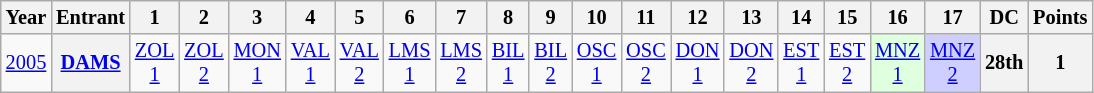<table class="wikitable" style="text-align:center; font-size:85%">
<tr>
<th>Year</th>
<th>Entrant</th>
<th>1</th>
<th>2</th>
<th>3</th>
<th>4</th>
<th>5</th>
<th>6</th>
<th>7</th>
<th>8</th>
<th>9</th>
<th>10</th>
<th>11</th>
<th>12</th>
<th>13</th>
<th>14</th>
<th>15</th>
<th>16</th>
<th>17</th>
<th>DC</th>
<th>Points</th>
</tr>
<tr>
<td><a href='#'>2005</a></td>
<th nowrap><a href='#'>DAMS</a></th>
<td><a href='#'>ZOL<br>1</a></td>
<td><a href='#'>ZOL<br>2</a></td>
<td><a href='#'>MON<br>1</a></td>
<td><a href='#'>VAL<br>1</a></td>
<td><a href='#'>VAL<br>2</a></td>
<td><a href='#'>LMS<br>1</a></td>
<td><a href='#'>LMS<br>2</a></td>
<td><a href='#'>BIL<br>1</a></td>
<td><a href='#'>BIL<br>2</a></td>
<td><a href='#'>OSC<br>1</a></td>
<td><a href='#'>OSC<br>2</a></td>
<td><a href='#'>DON<br>1</a></td>
<td><a href='#'>DON<br>2</a></td>
<td><a href='#'>EST<br>1</a></td>
<td><a href='#'>EST<br>2</a></td>
<td style="background:#DFFFDF;"><a href='#'>MNZ<br>1</a><br></td>
<td style="background:#CFCFFF;"><a href='#'>MNZ<br>2</a><br></td>
<th>28th</th>
<th>1</th>
</tr>
</table>
